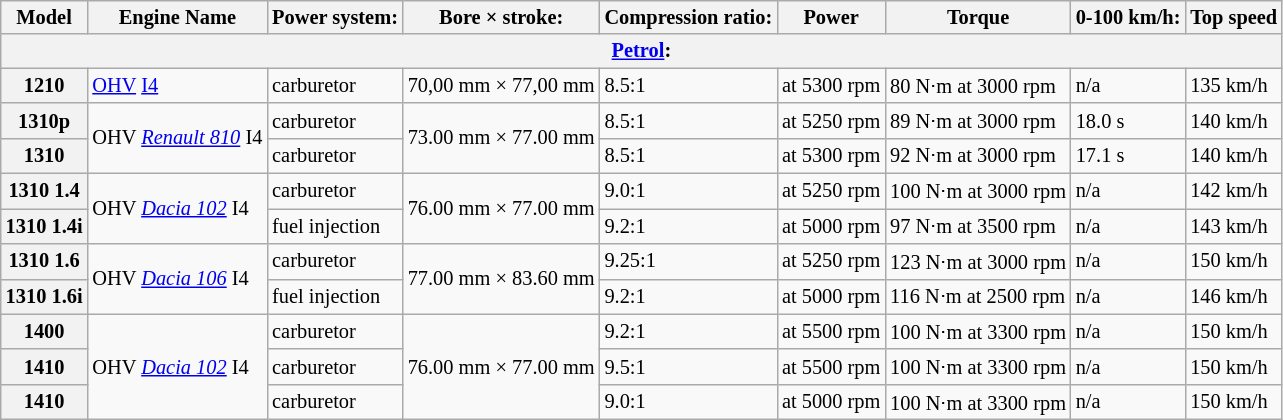<table class=wikitable style="font-size:85%">
<tr>
<th>Model</th>
<th>Engine Name</th>
<th>Power system:</th>
<th>Bore × stroke:</th>
<th>Compression ratio:</th>
<th>Power</th>
<th>Torque</th>
<th>0-100 km/h:</th>
<th>Top speed</th>
</tr>
<tr>
<th colspan="9" align=center><strong><a href='#'>Petrol</a>:</strong></th>
</tr>
<tr>
<th><strong>1210</strong></th>
<td> <a href='#'>OHV</a> <a href='#'>I4</a></td>
<td>carburetor</td>
<td>70,00 mm × 77,00 mm</td>
<td>8.5:1</td>
<td> at 5300 rpm</td>
<td>80 N⋅m at 3000 rpm</td>
<td>n/a</td>
<td>135 km/h</td>
</tr>
<tr>
<th><strong>1310p</strong></th>
<td rowspan="2"> OHV <em><a href='#'>Renault 810</a></em> I4</td>
<td>carburetor</td>
<td rowspan="2">73.00 mm × 77.00 mm</td>
<td>8.5:1</td>
<td> at 5250 rpm</td>
<td>89 N⋅m at 3000 rpm</td>
<td>18.0 s</td>
<td>140 km/h</td>
</tr>
<tr>
<th><strong>1310</strong></th>
<td>carburetor</td>
<td>8.5:1</td>
<td> at 5300 rpm</td>
<td>92 N⋅m at 3000 rpm</td>
<td>17.1 s</td>
<td>140 km/h</td>
</tr>
<tr>
<th><strong>1310 1.4</strong></th>
<td rowspan="2"> OHV <em><a href='#'>Dacia 102</a></em> I4</td>
<td>carburetor</td>
<td rowspan="2">76.00 mm × 77.00 mm</td>
<td>9.0:1</td>
<td> at 5250 rpm</td>
<td>100 N⋅m at 3000 rpm</td>
<td>n/a</td>
<td>142 km/h</td>
</tr>
<tr>
<th><strong>1310 1.4i</strong></th>
<td>fuel injection</td>
<td>9.2:1</td>
<td> at 5000 rpm</td>
<td>97 N⋅m at 3500 rpm</td>
<td>n/a</td>
<td>143 km/h</td>
</tr>
<tr>
<th><strong>1310 1.6</strong></th>
<td rowspan="2"> OHV <em><a href='#'>Dacia 106</a></em> I4</td>
<td>carburetor</td>
<td rowspan="2">77.00 mm × 83.60 mm</td>
<td>9.25:1</td>
<td> at 5250 rpm</td>
<td>123 N⋅m at 3000 rpm</td>
<td>n/a</td>
<td>150 km/h</td>
</tr>
<tr>
<th><strong>1310 1.6i</strong></th>
<td>fuel injection</td>
<td>9.2:1</td>
<td> at 5000 rpm</td>
<td>116 N⋅m at 2500 rpm</td>
<td>n/a</td>
<td>146 km/h</td>
</tr>
<tr>
<th><strong>1400</strong></th>
<td rowspan="3"> OHV <em><a href='#'>Dacia 102</a></em> I4</td>
<td>carburetor</td>
<td rowspan="3">76.00 mm × 77.00 mm</td>
<td>9.2:1</td>
<td> at 5500 rpm</td>
<td>100 N⋅m at 3300 rpm</td>
<td>n/a</td>
<td>150 km/h</td>
</tr>
<tr>
<th><strong>1410</strong></th>
<td>carburetor</td>
<td>9.5:1</td>
<td> at 5500 rpm</td>
<td>100 N⋅m at 3300 rpm</td>
<td>n/a</td>
<td>150 km/h</td>
</tr>
<tr>
<th><strong>1410</strong></th>
<td>carburetor</td>
<td>9.0:1</td>
<td> at 5000 rpm</td>
<td>100 N⋅m at 3300 rpm</td>
<td>n/a</td>
<td>150 km/h</td>
</tr>
</table>
